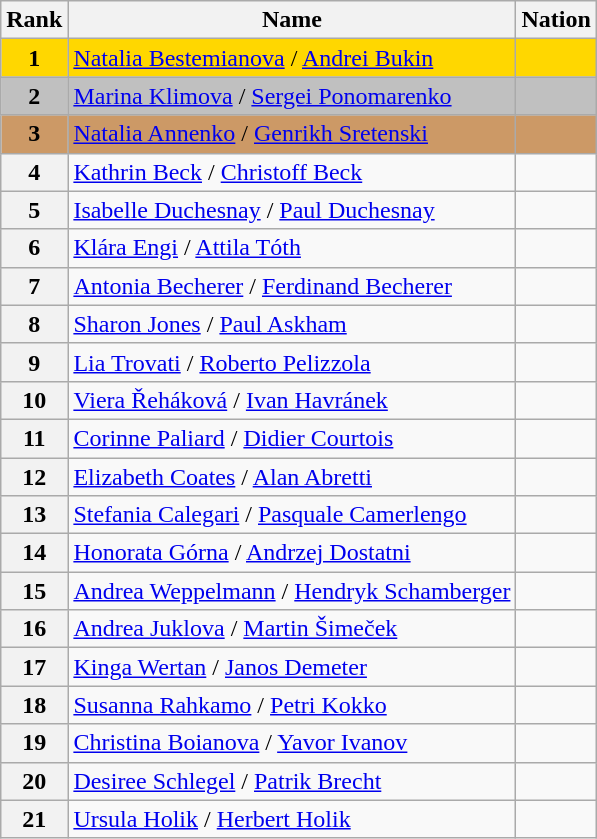<table class="wikitable">
<tr>
<th>Rank</th>
<th>Name</th>
<th>Nation</th>
</tr>
<tr bgcolor="gold">
<td align="center"><strong>1</strong></td>
<td><a href='#'>Natalia Bestemianova</a> / <a href='#'>Andrei Bukin</a></td>
<td></td>
</tr>
<tr bgcolor="silver">
<td align="center"><strong>2</strong></td>
<td><a href='#'>Marina Klimova</a> / <a href='#'>Sergei Ponomarenko</a></td>
<td></td>
</tr>
<tr bgcolor="cc9966">
<td align="center"><strong>3</strong></td>
<td><a href='#'>Natalia Annenko</a> / <a href='#'>Genrikh Sretenski</a></td>
<td></td>
</tr>
<tr>
<th>4</th>
<td><a href='#'>Kathrin Beck</a> / <a href='#'>Christoff Beck</a></td>
<td></td>
</tr>
<tr>
<th>5</th>
<td><a href='#'>Isabelle Duchesnay</a> / <a href='#'>Paul Duchesnay</a></td>
<td></td>
</tr>
<tr>
<th>6</th>
<td><a href='#'>Klára Engi</a> / <a href='#'>Attila Tóth</a></td>
<td></td>
</tr>
<tr>
<th>7</th>
<td><a href='#'>Antonia Becherer</a> / <a href='#'>Ferdinand Becherer</a></td>
<td></td>
</tr>
<tr>
<th>8</th>
<td><a href='#'>Sharon Jones</a> / <a href='#'>Paul Askham</a></td>
<td></td>
</tr>
<tr>
<th>9</th>
<td><a href='#'>Lia Trovati</a> / <a href='#'>Roberto Pelizzola</a></td>
<td></td>
</tr>
<tr>
<th>10</th>
<td><a href='#'>Viera Řeháková</a> / <a href='#'>Ivan Havránek</a></td>
<td></td>
</tr>
<tr>
<th>11</th>
<td><a href='#'>Corinne Paliard</a> / <a href='#'>Didier Courtois</a></td>
<td></td>
</tr>
<tr>
<th>12</th>
<td><a href='#'>Elizabeth Coates</a> / <a href='#'>Alan Abretti</a></td>
<td></td>
</tr>
<tr>
<th>13</th>
<td><a href='#'>Stefania Calegari</a> / <a href='#'>Pasquale Camerlengo</a></td>
<td></td>
</tr>
<tr>
<th>14</th>
<td><a href='#'>Honorata Górna</a> / <a href='#'>Andrzej Dostatni</a></td>
<td></td>
</tr>
<tr>
<th>15</th>
<td><a href='#'>Andrea Weppelmann</a> / <a href='#'>Hendryk Schamberger</a></td>
<td></td>
</tr>
<tr>
<th>16</th>
<td><a href='#'>Andrea Juklova</a> / <a href='#'>Martin Šimeček</a></td>
<td></td>
</tr>
<tr>
<th>17</th>
<td><a href='#'>Kinga Wertan</a> / <a href='#'>Janos Demeter</a></td>
<td></td>
</tr>
<tr>
<th>18</th>
<td><a href='#'>Susanna Rahkamo</a> / <a href='#'>Petri Kokko</a></td>
<td></td>
</tr>
<tr>
<th>19</th>
<td><a href='#'>Christina Boianova</a> / <a href='#'>Yavor Ivanov</a></td>
<td></td>
</tr>
<tr>
<th>20</th>
<td><a href='#'>Desiree Schlegel</a> / <a href='#'>Patrik Brecht</a></td>
<td></td>
</tr>
<tr>
<th>21</th>
<td><a href='#'>Ursula Holik</a> / <a href='#'>Herbert Holik</a></td>
<td></td>
</tr>
</table>
